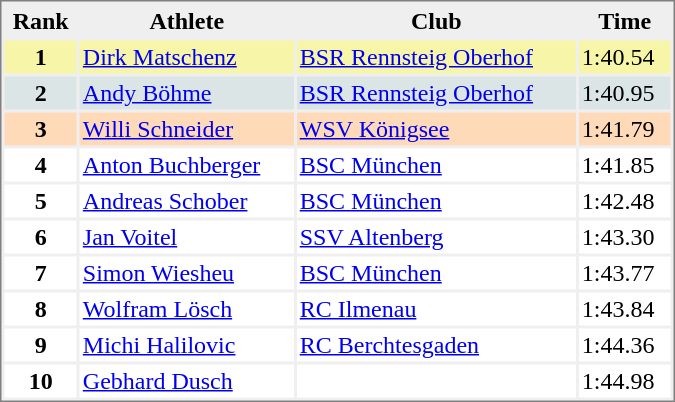<table style="border:1px solid #808080; background-color:#EFEFEF;" cellspacing="2" cellpadding="2" width="450">
<tr bgcolor="#EFEFEF">
<th>Rank</th>
<th>Athlete</th>
<th>Club</th>
<th>Time</th>
</tr>
<tr valign="top" bgcolor="#F7F6A8">
<th>1</th>
<td><a href='#'>Dirk Matschenz</a></td>
<td><a href='#'>BSR Rennsteig Oberhof</a></td>
<td>1:40.54</td>
</tr>
<tr valign="top" bgcolor="#DCE5E5">
<th>2</th>
<td><a href='#'>Andy Böhme</a></td>
<td><a href='#'>BSR Rennsteig Oberhof </a></td>
<td>1:40.95</td>
</tr>
<tr valign="top" bgcolor="#FFDAB9">
<th>3</th>
<td><a href='#'>Willi Schneider</a></td>
<td><a href='#'>WSV Königsee</a></td>
<td>1:41.79</td>
</tr>
<tr valign="top" bgcolor="#FFFFFF">
<th>4</th>
<td><a href='#'>Anton Buchberger</a></td>
<td><a href='#'>BSC München</a></td>
<td>1:41.85</td>
</tr>
<tr valign="top" bgcolor="#FFFFFF">
<th>5</th>
<td><a href='#'>Andreas Schober</a></td>
<td><a href='#'>BSC München</a></td>
<td>1:42.48</td>
</tr>
<tr valign="top" bgcolor="#FFFFFF">
<th>6</th>
<td><a href='#'>Jan Voitel</a></td>
<td><a href='#'>SSV Altenberg</a></td>
<td>1:43.30</td>
</tr>
<tr valign="top" bgcolor="#FFFFFF">
<th>7</th>
<td><a href='#'>Simon Wiesheu</a></td>
<td><a href='#'>BSC München</a></td>
<td>1:43.77</td>
</tr>
<tr valign="top" bgcolor="#FFFFFF">
<th>8</th>
<td><a href='#'>Wolfram Lösch</a></td>
<td><a href='#'>RC Ilmenau</a></td>
<td>1:43.84</td>
</tr>
<tr valign="top" bgcolor="#FFFFFF">
<th>9</th>
<td><a href='#'>Michi Halilovic</a></td>
<td><a href='#'>RC Berchtesgaden</a></td>
<td>1:44.36</td>
</tr>
<tr valign="top" bgcolor="#FFFFFF">
<th>10</th>
<td><a href='#'>Gebhard Dusch</a></td>
<td></td>
<td>1:44.98</td>
</tr>
</table>
